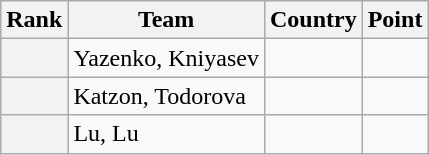<table class="wikitable sortable">
<tr>
<th>Rank</th>
<th>Team</th>
<th>Country</th>
<th>Point</th>
</tr>
<tr>
<th></th>
<td>Yazenko, Kniyasev</td>
<td></td>
<td></td>
</tr>
<tr>
<th></th>
<td>Katzon, Todorova</td>
<td></td>
<td></td>
</tr>
<tr>
<th></th>
<td>Lu, Lu</td>
<td></td>
<td></td>
</tr>
</table>
